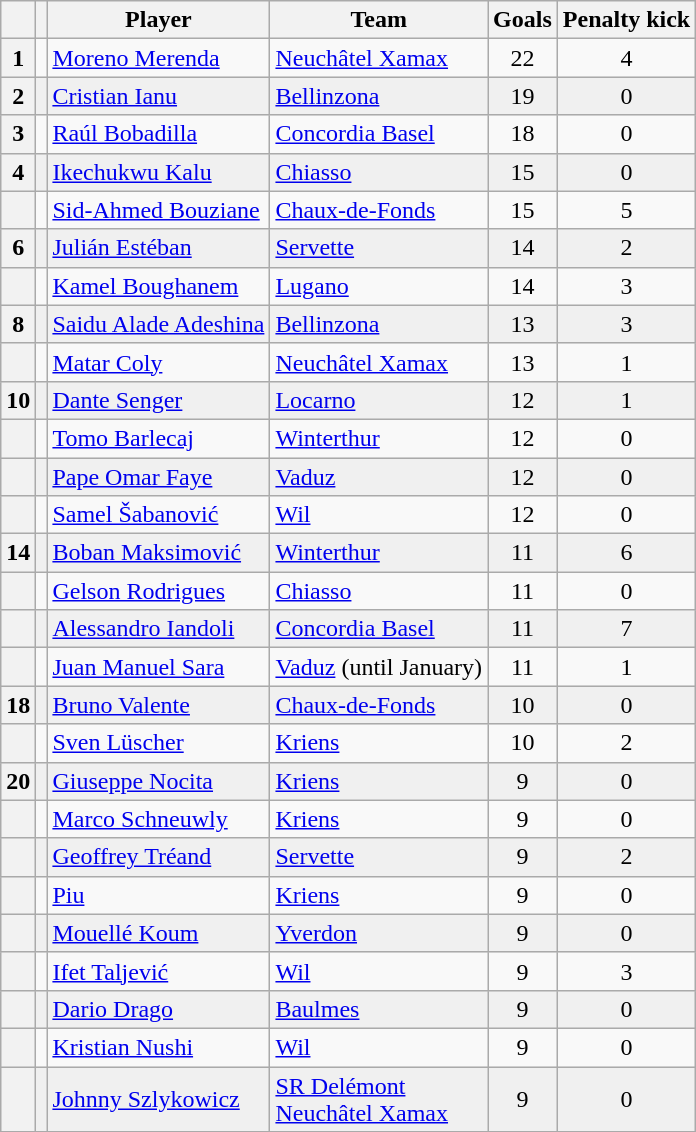<table class="wikitable">
<tr>
<th></th>
<th></th>
<th>Player</th>
<th>Team</th>
<th>Goals</th>
<th>Penalty kick</th>
</tr>
<tr>
<th>1</th>
<td></td>
<td><a href='#'>Moreno Merenda</a></td>
<td><a href='#'>Neuchâtel Xamax</a></td>
<td align="center">22</td>
<td align="center">4</td>
</tr>
<tr style="background:#F0F0F0;">
<th>2</th>
<td></td>
<td><a href='#'>Cristian Ianu</a></td>
<td><a href='#'>Bellinzona</a></td>
<td align="center">19</td>
<td align="center">0</td>
</tr>
<tr>
<th>3</th>
<td></td>
<td><a href='#'>Raúl Bobadilla</a></td>
<td><a href='#'>Concordia Basel</a></td>
<td align="center">18</td>
<td align="center">0</td>
</tr>
<tr style="background:#F0F0F0;">
<th>4</th>
<td></td>
<td><a href='#'>Ikechukwu Kalu</a></td>
<td><a href='#'>Chiasso</a></td>
<td align="center">15</td>
<td align="center">0</td>
</tr>
<tr>
<th></th>
<td></td>
<td><a href='#'>Sid-Ahmed Bouziane</a></td>
<td><a href='#'>Chaux-de-Fonds</a></td>
<td align="center">15</td>
<td align="center">5</td>
</tr>
<tr style="background:#F0F0F0;">
<th>6</th>
<td></td>
<td><a href='#'>Julián Estéban</a></td>
<td><a href='#'>Servette</a></td>
<td align="center">14</td>
<td align="center">2</td>
</tr>
<tr>
<th></th>
<td></td>
<td><a href='#'>Kamel Boughanem</a></td>
<td><a href='#'>Lugano</a></td>
<td align="center">14</td>
<td align="center">3</td>
</tr>
<tr style="background:#F0F0F0;">
<th>8</th>
<td></td>
<td><a href='#'>Saidu Alade Adeshina</a></td>
<td><a href='#'>Bellinzona</a></td>
<td align="center">13</td>
<td align="center">3</td>
</tr>
<tr>
<th></th>
<td></td>
<td><a href='#'>Matar Coly</a></td>
<td><a href='#'>Neuchâtel Xamax</a></td>
<td align="center">13</td>
<td align="center">1</td>
</tr>
<tr style="background:#F0F0F0;">
<th>10</th>
<td></td>
<td><a href='#'>Dante Senger</a></td>
<td><a href='#'>Locarno</a></td>
<td align="center">12</td>
<td align="center">1</td>
</tr>
<tr>
<th></th>
<td></td>
<td><a href='#'>Tomo Barlecaj</a></td>
<td><a href='#'>Winterthur</a></td>
<td align="center">12</td>
<td align="center">0</td>
</tr>
<tr style="background:#F0F0F0;">
<th></th>
<td></td>
<td><a href='#'>Pape Omar Faye</a></td>
<td><a href='#'>Vaduz</a></td>
<td align="center">12</td>
<td align="center">0</td>
</tr>
<tr>
<th></th>
<td></td>
<td><a href='#'>Samel Šabanović</a></td>
<td><a href='#'>Wil</a></td>
<td align="center">12</td>
<td align="center">0</td>
</tr>
<tr style="background:#F0F0F0;">
<th>14</th>
<td></td>
<td><a href='#'>Boban Maksimović</a></td>
<td><a href='#'>Winterthur</a></td>
<td align="center">11</td>
<td align="center">6</td>
</tr>
<tr>
<th></th>
<td></td>
<td><a href='#'>Gelson Rodrigues</a></td>
<td><a href='#'>Chiasso</a></td>
<td align="center">11</td>
<td align="center">0</td>
</tr>
<tr style="background:#F0F0F0;">
<th></th>
<td></td>
<td><a href='#'>Alessandro Iandoli</a></td>
<td><a href='#'>Concordia Basel</a></td>
<td align="center">11</td>
<td align="center">7</td>
</tr>
<tr>
<th></th>
<td></td>
<td><a href='#'>Juan Manuel Sara</a></td>
<td><a href='#'>Vaduz</a> (until January)</td>
<td align="center">11</td>
<td align="center">1</td>
</tr>
<tr style="background:#F0F0F0;">
<th>18</th>
<td></td>
<td><a href='#'>Bruno Valente</a></td>
<td><a href='#'>Chaux-de-Fonds</a></td>
<td align="center">10</td>
<td align="center">0</td>
</tr>
<tr>
<th></th>
<td></td>
<td><a href='#'>Sven Lüscher</a></td>
<td><a href='#'>Kriens</a></td>
<td align="center">10</td>
<td align="center">2</td>
</tr>
<tr style="background:#F0F0F0;">
<th>20</th>
<td></td>
<td><a href='#'>Giuseppe Nocita</a></td>
<td><a href='#'>Kriens</a></td>
<td align="center">9</td>
<td align="center">0</td>
</tr>
<tr>
<th></th>
<td></td>
<td><a href='#'>Marco Schneuwly</a></td>
<td><a href='#'>Kriens</a></td>
<td align="center">9</td>
<td align="center">0</td>
</tr>
<tr style="background:#F0F0F0;">
<th></th>
<td></td>
<td><a href='#'>Geoffrey Tréand</a></td>
<td><a href='#'>Servette</a></td>
<td align="center">9</td>
<td align="center">2</td>
</tr>
<tr>
<th></th>
<td></td>
<td><a href='#'>Piu</a></td>
<td><a href='#'>Kriens</a></td>
<td align="center">9</td>
<td align="center">0</td>
</tr>
<tr style="background:#F0F0F0;">
<th></th>
<td></td>
<td><a href='#'>Mouellé Koum</a></td>
<td><a href='#'>Yverdon</a></td>
<td align="center">9</td>
<td align="center">0</td>
</tr>
<tr>
<th></th>
<td></td>
<td><a href='#'>Ifet Taljević</a></td>
<td><a href='#'>Wil</a></td>
<td align="center">9</td>
<td align="center">3</td>
</tr>
<tr style="background:#F0F0F0;">
<th></th>
<td></td>
<td><a href='#'>Dario Drago</a></td>
<td><a href='#'>Baulmes</a></td>
<td align="center">9</td>
<td align="center">0</td>
</tr>
<tr>
<th></th>
<td></td>
<td><a href='#'>Kristian Nushi</a></td>
<td><a href='#'>Wil</a></td>
<td align="center">9</td>
<td align="center">0</td>
</tr>
<tr style="background:#F0F0F0;">
<th></th>
<td></td>
<td><a href='#'>Johnny Szlykowicz</a></td>
<td><a href='#'>SR Delémont</a><br><a href='#'>Neuchâtel Xamax</a></td>
<td align="center">9</td>
<td align="center">0</td>
</tr>
<tr>
</tr>
</table>
